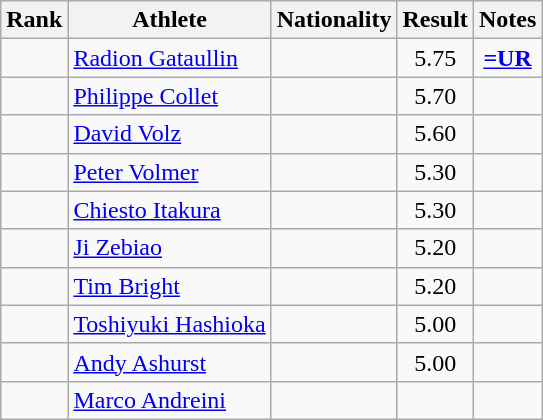<table class="wikitable sortable" style="text-align:center">
<tr>
<th>Rank</th>
<th>Athlete</th>
<th>Nationality</th>
<th>Result</th>
<th>Notes</th>
</tr>
<tr>
<td></td>
<td align=left><a href='#'>Radion Gataullin</a></td>
<td align=left></td>
<td>5.75</td>
<td><strong><a href='#'>=UR</a></strong></td>
</tr>
<tr>
<td></td>
<td align=left><a href='#'>Philippe Collet</a></td>
<td align=left></td>
<td>5.70</td>
<td></td>
</tr>
<tr>
<td></td>
<td align=left><a href='#'>David Volz</a></td>
<td align=left></td>
<td>5.60</td>
<td></td>
</tr>
<tr>
<td></td>
<td align=left><a href='#'>Peter Volmer</a></td>
<td align=left></td>
<td>5.30</td>
<td></td>
</tr>
<tr>
<td></td>
<td align=left><a href='#'>Chiesto Itakura</a></td>
<td align=left></td>
<td>5.30</td>
<td></td>
</tr>
<tr>
<td></td>
<td align=left><a href='#'>Ji Zebiao</a></td>
<td align=left></td>
<td>5.20</td>
<td></td>
</tr>
<tr>
<td></td>
<td align=left><a href='#'>Tim Bright</a></td>
<td align=left></td>
<td>5.20</td>
<td></td>
</tr>
<tr>
<td></td>
<td align=left><a href='#'>Toshiyuki Hashioka</a></td>
<td align=left></td>
<td>5.00</td>
<td></td>
</tr>
<tr>
<td></td>
<td align=left><a href='#'>Andy Ashurst</a></td>
<td align=left></td>
<td>5.00</td>
<td></td>
</tr>
<tr>
<td></td>
<td align=left><a href='#'>Marco Andreini</a></td>
<td align=left></td>
<td></td>
<td></td>
</tr>
</table>
